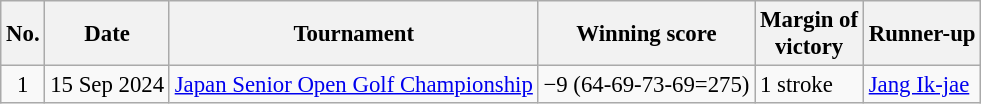<table class="wikitable" style="font-size:95%;">
<tr>
<th>No.</th>
<th>Date</th>
<th>Tournament</th>
<th>Winning score</th>
<th>Margin of<br>victory</th>
<th>Runner-up</th>
</tr>
<tr>
<td align=center>1</td>
<td align=right>15 Sep 2024</td>
<td><a href='#'>Japan Senior Open Golf Championship</a></td>
<td>−9 (64-69-73-69=275)</td>
<td>1 stroke</td>
<td> <a href='#'>Jang Ik-jae</a></td>
</tr>
</table>
